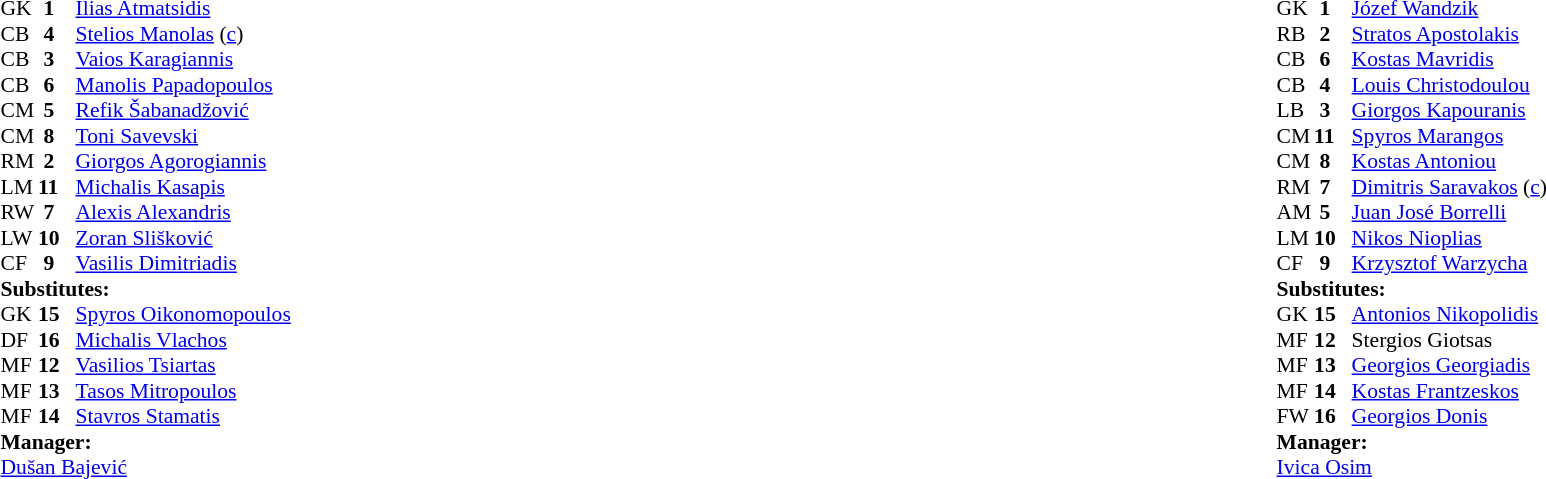<table width="100%">
<tr>
<td valign="top" width="50%"><br><table style="font-size: 90%" cellspacing="0" cellpadding="0">
<tr>
<th width="25"></th>
<th width="25"></th>
</tr>
<tr>
<td>GK</td>
<td><strong> 1</strong></td>
<td> <a href='#'>Ilias Atmatsidis</a></td>
<td> </td>
</tr>
<tr>
<td>CB</td>
<td><strong> 4</strong></td>
<td> <a href='#'>Stelios Manolas</a> (<a href='#'>c</a>)</td>
</tr>
<tr>
<td>CB</td>
<td><strong> 3</strong></td>
<td> <a href='#'>Vaios Karagiannis</a></td>
</tr>
<tr>
<td>CB</td>
<td><strong> 6</strong></td>
<td> <a href='#'>Manolis Papadopoulos</a></td>
</tr>
<tr>
<td>CM</td>
<td><strong> 5</strong></td>
<td> <a href='#'>Refik Šabanadžović</a></td>
</tr>
<tr>
<td>CM</td>
<td><strong> 8</strong></td>
<td> <a href='#'>Toni Savevski</a></td>
</tr>
<tr>
<td>RM</td>
<td><strong> 2</strong></td>
<td> <a href='#'>Giorgos Agorogiannis</a></td>
</tr>
<tr>
<td>LM</td>
<td><strong>11</strong></td>
<td> <a href='#'>Michalis Kasapis</a></td>
<td> </td>
</tr>
<tr>
<td>RW</td>
<td><strong> 7</strong></td>
<td> <a href='#'>Alexis Alexandris</a></td>
<td></td>
<td> </td>
</tr>
<tr>
<td>LW</td>
<td><strong>10</strong></td>
<td> <a href='#'>Zoran Slišković</a></td>
<td></td>
<td> </td>
</tr>
<tr>
<td>CF</td>
<td><strong> 9</strong></td>
<td> <a href='#'>Vasilis Dimitriadis</a></td>
</tr>
<tr>
<td colspan=4><strong>Substitutes:</strong></td>
</tr>
<tr>
<td>GK</td>
<td><strong>15</strong></td>
<td> <a href='#'>Spyros Oikonomopoulos</a></td>
</tr>
<tr>
<td>DF</td>
<td><strong>16</strong></td>
<td> <a href='#'>Michalis Vlachos</a></td>
</tr>
<tr>
<td>MF</td>
<td><strong>12</strong></td>
<td> <a href='#'>Vasilios Tsiartas</a></td>
<td></td>
<td> </td>
</tr>
<tr>
<td>MF</td>
<td><strong>13</strong></td>
<td> <a href='#'>Tasos Mitropoulos</a></td>
<td></td>
<td> </td>
</tr>
<tr>
<td>MF</td>
<td><strong>14</strong></td>
<td> <a href='#'>Stavros Stamatis</a></td>
</tr>
<tr>
<td colspan=4><strong>Manager:</strong></td>
</tr>
<tr>
<td colspan="4"> <a href='#'>Dušan Bajević</a></td>
</tr>
</table>
</td>
<td valign="top" width="50%"><br><table style="font-size: 90%" cellspacing="0" cellpadding="0" align="center">
<tr>
<th width="25"></th>
<th width="25"></th>
</tr>
<tr>
<td>GK</td>
<td><strong> 1</strong></td>
<td> <a href='#'>Józef Wandzik</a></td>
</tr>
<tr>
<td>RB</td>
<td><strong> 2</strong></td>
<td> <a href='#'>Stratos Apostolakis</a></td>
<td> </td>
</tr>
<tr>
<td>CB</td>
<td><strong> 6</strong></td>
<td> <a href='#'>Kostas Mavridis</a></td>
</tr>
<tr>
<td>CB</td>
<td><strong> 4</strong></td>
<td> <a href='#'>Louis Christodoulou</a></td>
</tr>
<tr>
<td>LB</td>
<td><strong> 3</strong></td>
<td> <a href='#'>Giorgos Kapouranis</a></td>
</tr>
<tr>
<td>CM</td>
<td><strong>11</strong></td>
<td> <a href='#'>Spyros Marangos</a></td>
</tr>
<tr>
<td>CM</td>
<td><strong> 8</strong></td>
<td> <a href='#'>Kostas Antoniou</a></td>
</tr>
<tr>
<td>RM</td>
<td><strong> 7</strong></td>
<td> <a href='#'>Dimitris Saravakos</a> (<a href='#'>c</a>)</td>
</tr>
<tr>
<td>AM</td>
<td><strong> 5</strong></td>
<td> <a href='#'>Juan José Borrelli</a></td>
<td></td>
<td> </td>
</tr>
<tr>
<td>LM</td>
<td><strong>10</strong></td>
<td> <a href='#'>Nikos Nioplias</a></td>
<td> </td>
</tr>
<tr>
<td>CF</td>
<td><strong> 9</strong></td>
<td> <a href='#'>Krzysztof Warzycha</a></td>
</tr>
<tr>
<td colspan=4><strong>Substitutes:</strong></td>
</tr>
<tr>
<td>GK</td>
<td><strong>15</strong></td>
<td> <a href='#'>Antonios Nikopolidis</a></td>
</tr>
<tr>
<td>MF</td>
<td><strong>12</strong></td>
<td> Stergios Giotsas</td>
</tr>
<tr>
<td>MF</td>
<td><strong>13</strong></td>
<td> <a href='#'>Georgios Georgiadis</a></td>
<td></td>
<td> </td>
</tr>
<tr>
<td>MF</td>
<td><strong>14</strong></td>
<td> <a href='#'>Kostas Frantzeskos</a></td>
</tr>
<tr>
<td>FW</td>
<td><strong>16</strong></td>
<td> <a href='#'>Georgios Donis</a></td>
</tr>
<tr>
<td colspan=4><strong>Manager:</strong></td>
</tr>
<tr>
<td colspan="4"> <a href='#'>Ivica Osim</a></td>
</tr>
</table>
</td>
</tr>
</table>
